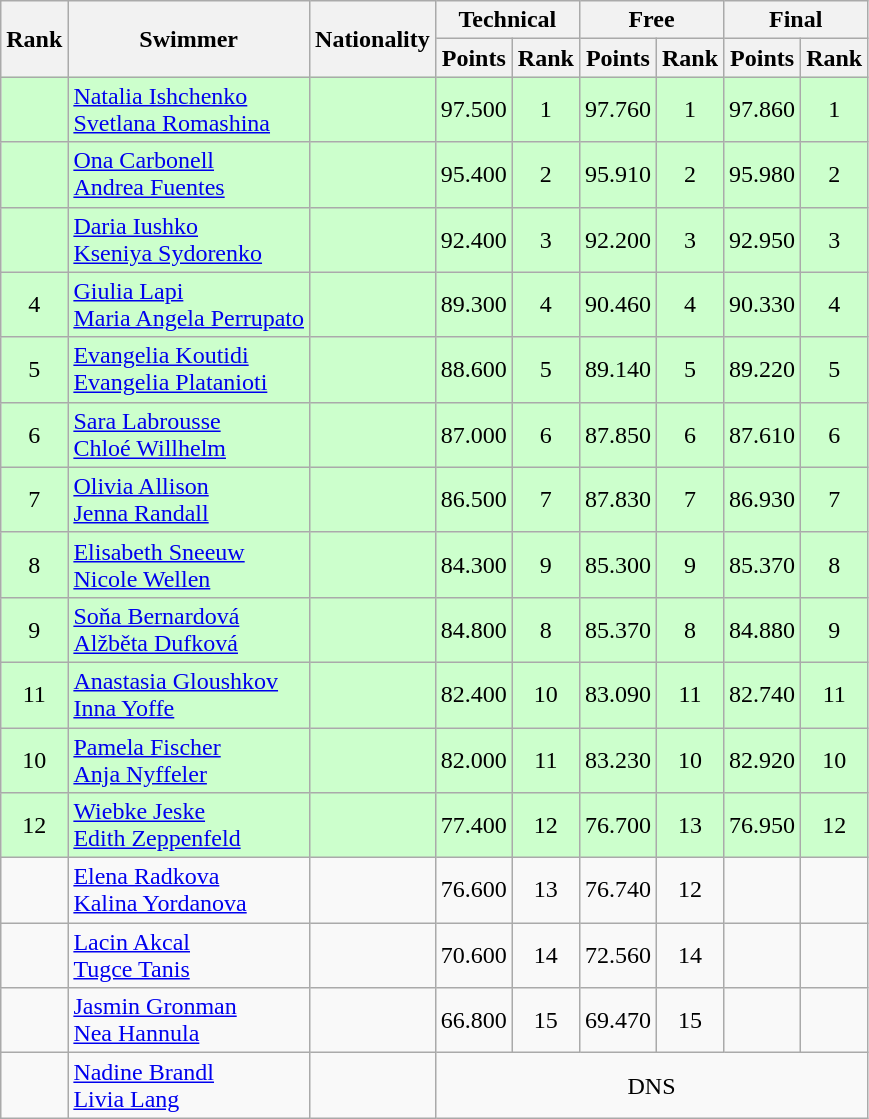<table class="wikitable" style="text-align:center">
<tr>
<th rowspan="2">Rank</th>
<th rowspan="2">Swimmer</th>
<th rowspan="2">Nationality</th>
<th colspan="2">Technical</th>
<th colspan="2">Free</th>
<th colspan="2">Final</th>
</tr>
<tr>
<th>Points</th>
<th>Rank</th>
<th>Points</th>
<th>Rank</th>
<th>Points</th>
<th>Rank</th>
</tr>
<tr bgcolor=ccffcc>
<td></td>
<td align=left><a href='#'>Natalia Ishchenko</a><br><a href='#'>Svetlana Romashina</a></td>
<td align=left></td>
<td>97.500</td>
<td>1</td>
<td>97.760</td>
<td>1</td>
<td>97.860</td>
<td>1</td>
</tr>
<tr bgcolor=ccffcc>
<td></td>
<td align=left><a href='#'>Ona Carbonell</a><br><a href='#'>Andrea Fuentes</a></td>
<td align=left></td>
<td>95.400</td>
<td>2</td>
<td>95.910</td>
<td>2</td>
<td>95.980</td>
<td>2</td>
</tr>
<tr bgcolor=ccffcc>
<td></td>
<td align=left><a href='#'>Daria Iushko</a><br><a href='#'>Kseniya Sydorenko</a></td>
<td align=left></td>
<td>92.400</td>
<td>3</td>
<td>92.200</td>
<td>3</td>
<td>92.950</td>
<td>3</td>
</tr>
<tr bgcolor=ccffcc>
<td>4</td>
<td align=left><a href='#'>Giulia Lapi</a><br><a href='#'>Maria Angela Perrupato</a></td>
<td align=left></td>
<td>89.300</td>
<td>4</td>
<td>90.460</td>
<td>4</td>
<td>90.330</td>
<td>4</td>
</tr>
<tr bgcolor=ccffcc>
<td>5</td>
<td align=left><a href='#'>Evangelia Koutidi</a><br><a href='#'>Evangelia Platanioti</a></td>
<td align=left></td>
<td>88.600</td>
<td>5</td>
<td>89.140</td>
<td>5</td>
<td>89.220</td>
<td>5</td>
</tr>
<tr bgcolor=ccffcc>
<td>6</td>
<td align=left><a href='#'>Sara Labrousse</a><br><a href='#'>Chloé Willhelm</a></td>
<td align=left></td>
<td>87.000</td>
<td>6</td>
<td>87.850</td>
<td>6</td>
<td>87.610</td>
<td>6</td>
</tr>
<tr bgcolor=ccffcc>
<td>7</td>
<td align=left><a href='#'>Olivia Allison</a><br><a href='#'>Jenna Randall</a></td>
<td align=left></td>
<td>86.500</td>
<td>7</td>
<td>87.830</td>
<td>7</td>
<td>86.930</td>
<td>7</td>
</tr>
<tr bgcolor=ccffcc>
<td>8</td>
<td align=left><a href='#'>Elisabeth Sneeuw</a><br><a href='#'>Nicole Wellen</a></td>
<td align=left></td>
<td>84.300</td>
<td>9</td>
<td>85.300</td>
<td>9</td>
<td>85.370</td>
<td>8</td>
</tr>
<tr bgcolor=ccffcc>
<td>9</td>
<td align=left><a href='#'>Soňa Bernardová</a><br><a href='#'>Alžběta Dufková</a></td>
<td align=left></td>
<td>84.800</td>
<td>8</td>
<td>85.370</td>
<td>8</td>
<td>84.880</td>
<td>9</td>
</tr>
<tr bgcolor=ccffcc>
<td>11</td>
<td align=left><a href='#'>Anastasia Gloushkov</a><br><a href='#'>Inna Yoffe</a></td>
<td align=left></td>
<td>82.400</td>
<td>10</td>
<td>83.090</td>
<td>11</td>
<td>82.740</td>
<td>11</td>
</tr>
<tr bgcolor=ccffcc>
<td>10</td>
<td align=left><a href='#'>Pamela Fischer</a><br><a href='#'>Anja Nyffeler</a></td>
<td align=left></td>
<td>82.000</td>
<td>11</td>
<td>83.230</td>
<td>10</td>
<td>82.920</td>
<td>10</td>
</tr>
<tr bgcolor=ccffcc>
<td>12</td>
<td align=left><a href='#'>Wiebke Jeske</a><br><a href='#'>Edith Zeppenfeld</a></td>
<td align=left></td>
<td>77.400</td>
<td>12</td>
<td>76.700</td>
<td>13</td>
<td>76.950</td>
<td>12</td>
</tr>
<tr>
<td></td>
<td align=left><a href='#'>Elena Radkova</a><br><a href='#'>Kalina Yordanova</a></td>
<td align=left></td>
<td>76.600</td>
<td>13</td>
<td>76.740</td>
<td>12</td>
<td></td>
<td></td>
</tr>
<tr>
<td></td>
<td align=left><a href='#'>Lacin Akcal</a><br><a href='#'>Tugce Tanis</a></td>
<td align=left></td>
<td>70.600</td>
<td>14</td>
<td>72.560</td>
<td>14</td>
<td></td>
<td></td>
</tr>
<tr>
<td></td>
<td align=left><a href='#'>Jasmin Gronman</a><br><a href='#'>Nea Hannula</a></td>
<td align=left></td>
<td>66.800</td>
<td>15</td>
<td>69.470</td>
<td>15</td>
<td></td>
<td></td>
</tr>
<tr>
<td></td>
<td align=left><a href='#'>Nadine Brandl</a><br><a href='#'>Livia Lang</a></td>
<td align=left></td>
<td colspan=6>DNS</td>
</tr>
</table>
